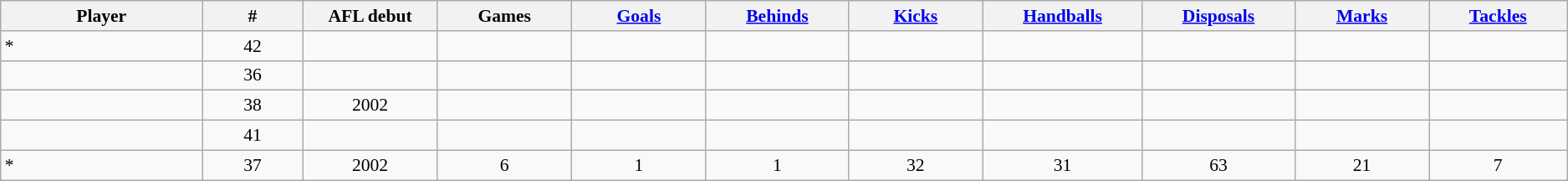<table class="wikitable sortable" style="font-size:90%; text-align:center;">
<tr bgcolor="#efefef">
<th width=6%>Player</th>
<th width=3%>#</th>
<th width=4%>AFL debut</th>
<th width=4%>Games</th>
<th width=4%><a href='#'>Goals</a></th>
<th width=4%><a href='#'>Behinds</a></th>
<th width=4%><a href='#'>Kicks</a></th>
<th width=4%><a href='#'>Handballs</a></th>
<th width=4%><a href='#'>Disposals</a></th>
<th width=4%><a href='#'>Marks</a></th>
<th width=4%><a href='#'>Tackles</a></th>
</tr>
<tr>
<td align=left>*</td>
<td>42</td>
<td></td>
<td></td>
<td></td>
<td></td>
<td></td>
<td></td>
<td></td>
<td></td>
<td></td>
</tr>
<tr>
<td align=left></td>
<td>36</td>
<td></td>
<td></td>
<td></td>
<td></td>
<td></td>
<td></td>
<td></td>
<td></td>
<td></td>
</tr>
<tr>
<td align=left></td>
<td>38</td>
<td>2002</td>
<td></td>
<td></td>
<td></td>
<td></td>
<td></td>
<td></td>
<td></td>
<td></td>
</tr>
<tr>
<td align=left></td>
<td>41</td>
<td></td>
<td></td>
<td></td>
<td></td>
<td></td>
<td></td>
<td></td>
<td></td>
<td></td>
</tr>
<tr>
<td align=left>*</td>
<td>37</td>
<td>2002</td>
<td>6</td>
<td>1</td>
<td>1</td>
<td>32</td>
<td>31</td>
<td>63</td>
<td>21</td>
<td>7</td>
</tr>
</table>
